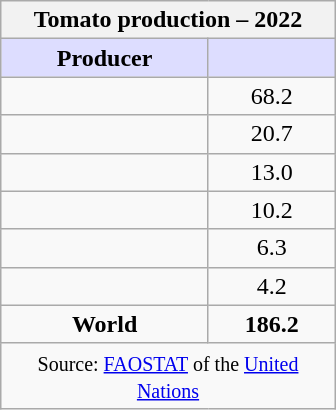<table class="wikitable floatright" style="clear:right; width:14em; text-align:center; margin-right:1em;">
<tr>
<th colspan=2>Tomato production – 2022</th>
</tr>
<tr>
<th style="background:#ddf;">Producer</th>
<th style="background:#ddf;"></th>
</tr>
<tr>
<td></td>
<td>68.2</td>
</tr>
<tr>
<td></td>
<td>20.7</td>
</tr>
<tr>
<td></td>
<td>13.0</td>
</tr>
<tr>
<td></td>
<td>10.2</td>
</tr>
<tr>
<td></td>
<td>6.3</td>
</tr>
<tr>
<td></td>
<td>4.2</td>
</tr>
<tr>
<td><strong>World</strong></td>
<td><strong>186.2</strong></td>
</tr>
<tr>
<td colspan=2><small>Source: <a href='#'>FAOSTAT</a> of the <a href='#'>United Nations</a></small></td>
</tr>
</table>
